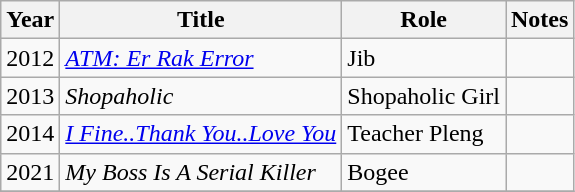<table class="wikitable sortable">
<tr>
<th>Year</th>
<th>Title</th>
<th>Role</th>
<th class="unsortable">Notes</th>
</tr>
<tr>
<td>2012</td>
<td><em><a href='#'>ATM: Er Rak Error</a></em></td>
<td>Jib</td>
<td></td>
</tr>
<tr>
<td>2013</td>
<td><em>Shopaholic</em></td>
<td>Shopaholic Girl</td>
<td></td>
</tr>
<tr>
<td>2014</td>
<td><em><a href='#'>I Fine..Thank You..Love You</a></em></td>
<td>Teacher Pleng</td>
<td></td>
</tr>
<tr>
<td>2021</td>
<td><em>My Boss Is A Serial Killer</em></td>
<td>Bogee</td>
<td></td>
</tr>
<tr>
</tr>
</table>
